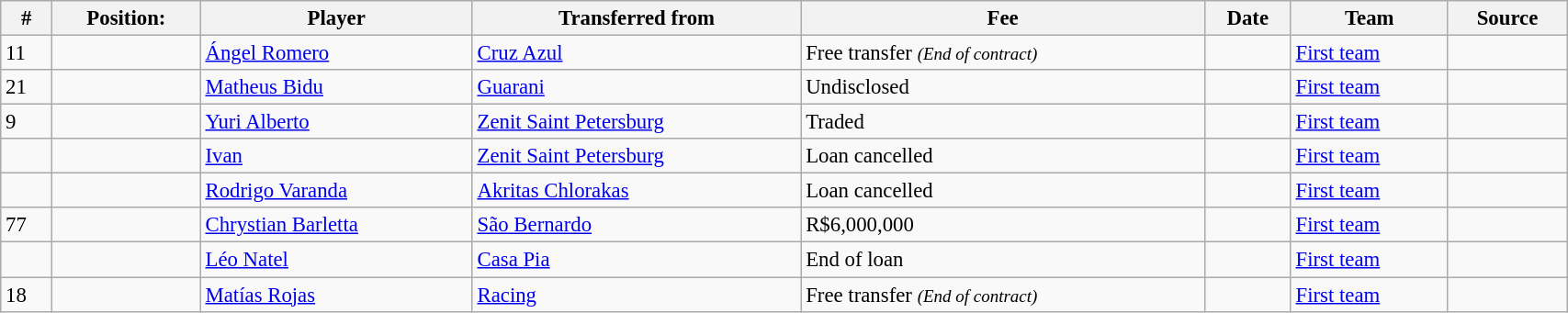<table class="wikitable sortable" style="width:90%; text-align:center; font-size:95%; text-align:left;">
<tr>
<th><strong>#</strong></th>
<th><strong>Position:</strong></th>
<th><strong>Player</strong></th>
<th><strong>Transferred from</strong></th>
<th><strong>Fee</strong></th>
<th><strong>Date</strong></th>
<th><strong>Team</strong></th>
<th><strong>Source</strong></th>
</tr>
<tr>
<td>11</td>
<td></td>
<td> <a href='#'>Ángel Romero</a></td>
<td> <a href='#'>Cruz Azul</a></td>
<td>Free transfer <small><em>(End of contract)</em></small></td>
<td></td>
<td><a href='#'>First team</a></td>
<td></td>
</tr>
<tr>
<td>21</td>
<td></td>
<td> <a href='#'>Matheus Bidu</a></td>
<td> <a href='#'>Guarani</a></td>
<td>Undisclosed</td>
<td></td>
<td><a href='#'>First team</a></td>
<td></td>
</tr>
<tr>
<td>9</td>
<td></td>
<td> <a href='#'>Yuri Alberto</a></td>
<td> <a href='#'>Zenit Saint Petersburg</a></td>
<td>Traded</td>
<td></td>
<td><a href='#'>First team</a></td>
<td></td>
</tr>
<tr>
<td></td>
<td></td>
<td> <a href='#'>Ivan</a></td>
<td> <a href='#'>Zenit Saint Petersburg</a></td>
<td>Loan cancelled</td>
<td></td>
<td><a href='#'>First team</a></td>
<td></td>
</tr>
<tr>
<td></td>
<td></td>
<td> <a href='#'>Rodrigo Varanda</a></td>
<td> <a href='#'>Akritas Chlorakas</a></td>
<td>Loan cancelled</td>
<td></td>
<td><a href='#'>First team</a></td>
<td></td>
</tr>
<tr>
<td>77</td>
<td></td>
<td> <a href='#'>Chrystian Barletta</a></td>
<td> <a href='#'>São Bernardo</a></td>
<td>R$6,000,000</td>
<td></td>
<td><a href='#'>First team</a></td>
<td></td>
</tr>
<tr>
<td></td>
<td></td>
<td> <a href='#'>Léo Natel</a></td>
<td> <a href='#'>Casa Pia</a></td>
<td>End of loan</td>
<td></td>
<td><a href='#'>First team</a></td>
<td></td>
</tr>
<tr>
<td>18</td>
<td></td>
<td> <a href='#'>Matías Rojas</a></td>
<td> <a href='#'>Racing</a></td>
<td>Free transfer <small><em>(End of contract)</em></small></td>
<td></td>
<td><a href='#'>First team</a></td>
<td></td>
</tr>
</table>
